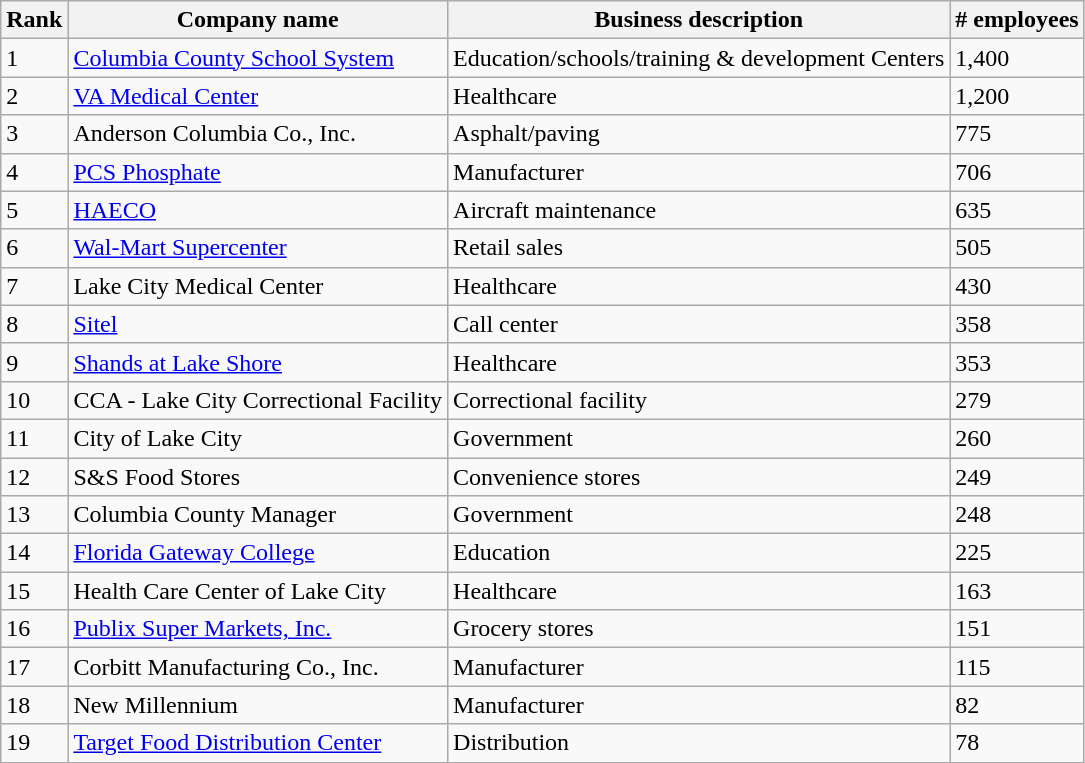<table class="wikitable sortable">
<tr>
<th class="unsortable">Rank</th>
<th>Company name</th>
<th>Business description</th>
<th># employees</th>
</tr>
<tr>
<td>1</td>
<td><a href='#'>Columbia County School System</a></td>
<td>Education/schools/training & development Centers</td>
<td>1,400</td>
</tr>
<tr>
<td>2</td>
<td><a href='#'>VA Medical Center</a></td>
<td>Healthcare</td>
<td>1,200</td>
</tr>
<tr>
<td>3</td>
<td>Anderson Columbia Co., Inc.</td>
<td>Asphalt/paving</td>
<td>775</td>
</tr>
<tr>
<td>4</td>
<td><a href='#'>PCS Phosphate</a></td>
<td>Manufacturer</td>
<td>706</td>
</tr>
<tr>
<td>5</td>
<td><a href='#'>HAECO</a></td>
<td>Aircraft maintenance</td>
<td>635</td>
</tr>
<tr>
<td>6</td>
<td><a href='#'>Wal-Mart Supercenter</a></td>
<td>Retail sales</td>
<td>505</td>
</tr>
<tr>
<td>7</td>
<td>Lake City Medical Center</td>
<td>Healthcare</td>
<td>430</td>
</tr>
<tr>
<td>8</td>
<td><a href='#'>Sitel</a></td>
<td>Call center</td>
<td>358</td>
</tr>
<tr>
<td>9</td>
<td><a href='#'>Shands at Lake Shore</a></td>
<td>Healthcare</td>
<td>353</td>
</tr>
<tr –>
<td>10</td>
<td>CCA - Lake City Correctional Facility</td>
<td>Correctional facility</td>
<td>279</td>
</tr>
<tr>
<td>11</td>
<td>City of Lake City</td>
<td>Government</td>
<td>260</td>
</tr>
<tr>
<td>12</td>
<td>S&S Food Stores</td>
<td>Convenience stores</td>
<td>249</td>
</tr>
<tr>
<td>13</td>
<td>Columbia County Manager</td>
<td>Government</td>
<td>248</td>
</tr>
<tr>
<td>14</td>
<td><a href='#'>Florida Gateway College</a></td>
<td>Education</td>
<td>225</td>
</tr>
<tr>
<td>15</td>
<td>Health Care Center of Lake City</td>
<td>Healthcare</td>
<td>163</td>
</tr>
<tr>
<td>16</td>
<td><a href='#'>Publix Super Markets, Inc.</a></td>
<td>Grocery stores</td>
<td>151</td>
</tr>
<tr>
<td>17</td>
<td>Corbitt Manufacturing Co., Inc.</td>
<td>Manufacturer</td>
<td>115</td>
</tr>
<tr>
<td>18</td>
<td>New Millennium</td>
<td>Manufacturer</td>
<td>82</td>
</tr>
<tr>
<td>19</td>
<td><a href='#'>Target Food Distribution Center</a></td>
<td>Distribution</td>
<td>78</td>
</tr>
</table>
